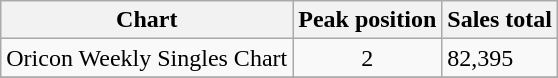<table class="wikitable">
<tr>
<th>Chart</th>
<th>Peak position</th>
<th>Sales total</th>
</tr>
<tr>
<td>Oricon Weekly Singles Chart</td>
<td align="center">2</td>
<td>82,395</td>
</tr>
<tr>
</tr>
</table>
